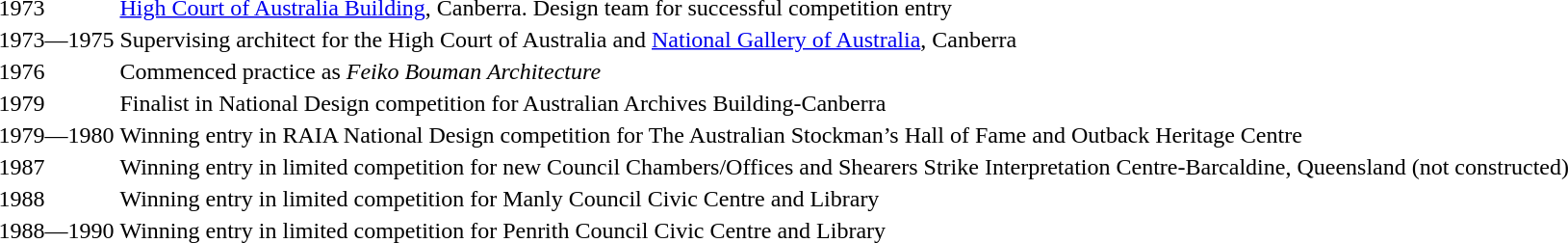<table>
<tr>
<td>1973</td>
<td><a href='#'>High Court of Australia Building</a>, Canberra. Design team for successful competition entry</td>
</tr>
<tr>
<td>1973—1975</td>
<td>Supervising architect for the High Court of Australia and <a href='#'>National Gallery of Australia</a>, Canberra</td>
</tr>
<tr>
<td>1976</td>
<td>Commenced practice as <em>Feiko Bouman Architecture</em></td>
</tr>
<tr>
<td>1979</td>
<td>Finalist in National Design competition for Australian Archives Building-Canberra</td>
</tr>
<tr>
<td>1979—1980</td>
<td>Winning entry in RAIA National Design competition for The Australian Stockman’s Hall of Fame and Outback Heritage Centre</td>
</tr>
<tr>
<td>1987</td>
<td>Winning entry in limited competition for new Council Chambers/Offices and Shearers Strike Interpretation Centre-Barcaldine, Queensland (not constructed) </td>
</tr>
<tr>
<td>1988</td>
<td>Winning entry in limited competition for Manly Council Civic Centre and Library</td>
</tr>
<tr>
<td>1988—1990</td>
<td>Winning entry in limited competition for Penrith Council Civic Centre and Library</td>
</tr>
</table>
